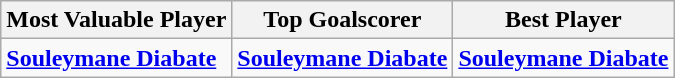<table class="wikitable">
<tr>
<th>Most Valuable Player</th>
<th>Top Goalscorer</th>
<th>Best Player</th>
</tr>
<tr>
<td><strong><a href='#'>Souleymane Diabate</a></strong></td>
<td><strong><a href='#'>Souleymane Diabate</a></strong></td>
<td><strong><a href='#'>Souleymane Diabate</a></strong></td>
</tr>
</table>
